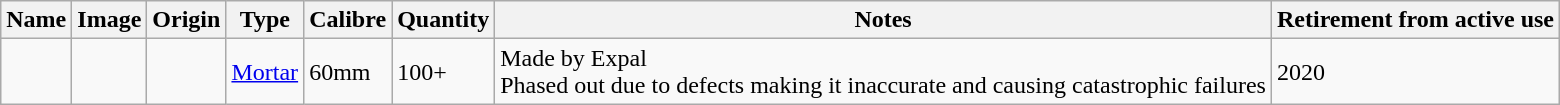<table class="wikitable">
<tr>
<th>Name</th>
<th>Image</th>
<th>Origin</th>
<th>Type</th>
<th>Calibre</th>
<th>Quantity</th>
<th>Notes</th>
<th>Retirement from active use</th>
</tr>
<tr>
<td></td>
<td></td>
<td></td>
<td><a href='#'>Mortar</a></td>
<td>60mm</td>
<td>100+</td>
<td>Made by Expal<br>Phased out due to defects making it inaccurate and causing catastrophic failures</td>
<td>2020</td>
</tr>
</table>
